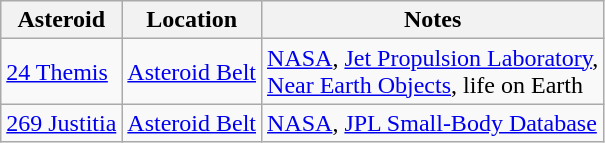<table class="wikitable">
<tr>
<th>Asteroid</th>
<th>Location</th>
<th>Notes</th>
</tr>
<tr>
<td><a href='#'>24 Themis</a></td>
<td><a href='#'>Asteroid Belt</a></td>
<td><a href='#'>NASA</a>, <a href='#'>Jet Propulsion Laboratory</a>,<br> <a href='#'>Near Earth Objects</a>, life on Earth</td>
</tr>
<tr>
<td><a href='#'>269 Justitia</a></td>
<td><a href='#'>Asteroid Belt</a></td>
<td><a href='#'>NASA</a>,  <a href='#'>JPL Small-Body Database</a></td>
</tr>
</table>
